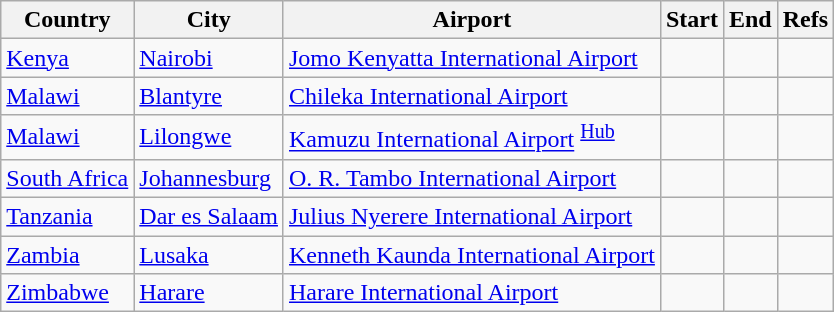<table class="wikitable sortable toccolors">
<tr>
<th>Country</th>
<th>City</th>
<th>Airport</th>
<th>Start</th>
<th>End</th>
<th class="unsortable">Refs</th>
</tr>
<tr>
<td><a href='#'>Kenya</a></td>
<td><a href='#'>Nairobi</a></td>
<td><a href='#'>Jomo Kenyatta International Airport</a></td>
<td align=center></td>
<td></td>
<td align=center></td>
</tr>
<tr>
<td><a href='#'>Malawi</a></td>
<td><a href='#'>Blantyre</a></td>
<td><a href='#'>Chileka International Airport</a></td>
<td align=center></td>
<td></td>
<td align=center></td>
</tr>
<tr>
<td><a href='#'>Malawi</a></td>
<td><a href='#'>Lilongwe</a></td>
<td><a href='#'>Kamuzu International Airport</a> <sup><a href='#'>Hub</a></sup></td>
<td></td>
<td></td>
<td align=center></td>
</tr>
<tr>
<td><a href='#'>South Africa</a></td>
<td><a href='#'>Johannesburg</a></td>
<td><a href='#'>O. R. Tambo International Airport</a></td>
<td align=center></td>
<td></td>
<td align="center"></td>
</tr>
<tr>
<td><a href='#'>Tanzania</a></td>
<td><a href='#'>Dar es Salaam</a></td>
<td><a href='#'>Julius Nyerere International Airport</a></td>
<td align=center></td>
<td></td>
<td align="center"></td>
</tr>
<tr>
<td><a href='#'>Zambia</a></td>
<td><a href='#'>Lusaka</a></td>
<td><a href='#'>Kenneth Kaunda International Airport</a></td>
<td></td>
<td></td>
<td align="center"></td>
</tr>
<tr>
<td><a href='#'>Zimbabwe</a></td>
<td><a href='#'>Harare</a></td>
<td><a href='#'>Harare International Airport</a></td>
<td align=center></td>
<td></td>
<td align="center"></td>
</tr>
</table>
